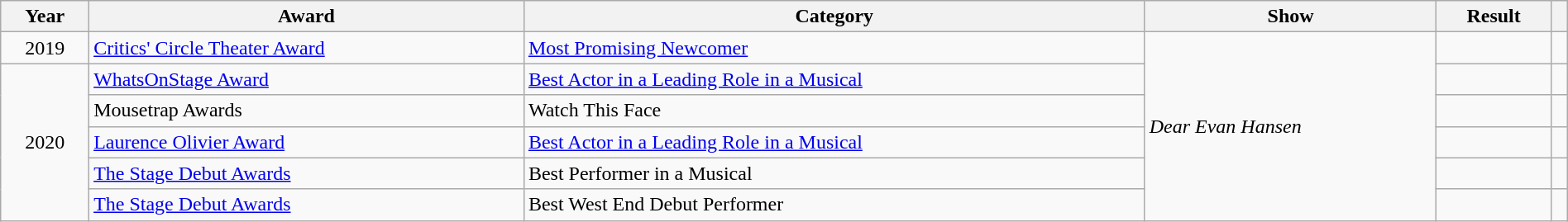<table class="wikitable" style="width: 100%;">
<tr>
<th>Year</th>
<th>Award</th>
<th>Category</th>
<th>Show</th>
<th>Result</th>
<th></th>
</tr>
<tr>
<td style="text-align: center;">2019</td>
<td><a href='#'>Critics' Circle Theater Award</a></td>
<td><a href='#'>Most Promising Newcomer</a></td>
<td rowspan="6"><em>Dear Evan Hansen</em></td>
<td></td>
<td align="center"></td>
</tr>
<tr>
<td rowspan="5" style="text-align: center;">2020</td>
<td><a href='#'>WhatsOnStage Award</a></td>
<td><a href='#'>Best Actor in a Leading Role in a Musical</a></td>
<td></td>
<td align="center"></td>
</tr>
<tr>
<td>Mousetrap Awards</td>
<td>Watch This Face</td>
<td></td>
<td align="center"></td>
</tr>
<tr>
<td><a href='#'>Laurence Olivier Award</a></td>
<td><a href='#'>Best Actor in a Leading Role in a Musical</a></td>
<td></td>
<td align="center"></td>
</tr>
<tr>
<td><a href='#'>The Stage Debut Awards</a></td>
<td>Best Performer in a Musical</td>
<td></td>
<td align="center"></td>
</tr>
<tr>
<td><a href='#'>The Stage Debut Awards</a></td>
<td>Best West End Debut Performer</td>
<td></td>
<td align="center"></td>
</tr>
</table>
